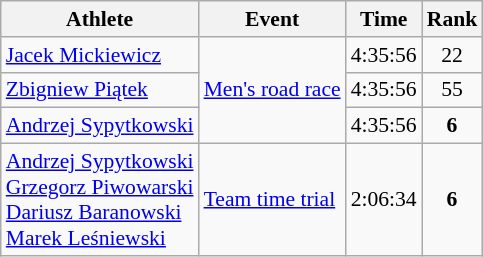<table class=wikitable style="font-size:90%">
<tr>
<th>Athlete</th>
<th>Event</th>
<th>Time</th>
<th>Rank</th>
</tr>
<tr align=center>
<td align=left><a href='#'>Jacek Mickiewicz</a></td>
<td align=left rowspan=3><a href='#'>Men's road race</a></td>
<td>4:35:56</td>
<td>22</td>
</tr>
<tr align=center>
<td align=left><a href='#'>Zbigniew Piątek</a></td>
<td>4:35:56</td>
<td>55</td>
</tr>
<tr align=center>
<td align=left rowspan=1><a href='#'>Andrzej Sypytkowski</a></td>
<td>4:35:56</td>
<td><strong>6</strong></td>
</tr>
<tr align=center>
<td align=left><a href='#'>Andrzej Sypytkowski</a><br><a href='#'>Grzegorz Piwowarski</a><br><a href='#'>Dariusz Baranowski</a><br><a href='#'>Marek Leśniewski</a></td>
<td align=left><a href='#'>Team time trial</a></td>
<td>2:06:34</td>
<td><strong>6</strong></td>
</tr>
</table>
